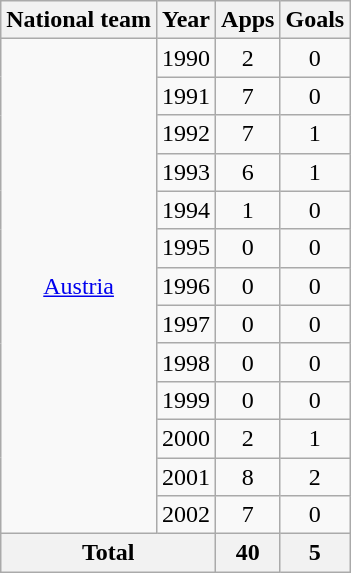<table class="wikitable" style="text-align:center">
<tr>
<th>National team</th>
<th>Year</th>
<th>Apps</th>
<th>Goals</th>
</tr>
<tr>
<td rowspan="13"><a href='#'>Austria</a></td>
<td>1990</td>
<td>2</td>
<td>0</td>
</tr>
<tr>
<td>1991</td>
<td>7</td>
<td>0</td>
</tr>
<tr>
<td>1992</td>
<td>7</td>
<td>1</td>
</tr>
<tr>
<td>1993</td>
<td>6</td>
<td>1</td>
</tr>
<tr>
<td>1994</td>
<td>1</td>
<td>0</td>
</tr>
<tr>
<td>1995</td>
<td>0</td>
<td>0</td>
</tr>
<tr>
<td>1996</td>
<td>0</td>
<td>0</td>
</tr>
<tr>
<td>1997</td>
<td>0</td>
<td>0</td>
</tr>
<tr>
<td>1998</td>
<td>0</td>
<td>0</td>
</tr>
<tr>
<td>1999</td>
<td>0</td>
<td>0</td>
</tr>
<tr>
<td>2000</td>
<td>2</td>
<td>1</td>
</tr>
<tr>
<td>2001</td>
<td>8</td>
<td>2</td>
</tr>
<tr>
<td>2002</td>
<td>7</td>
<td>0</td>
</tr>
<tr>
<th colspan="2">Total</th>
<th>40</th>
<th>5</th>
</tr>
</table>
